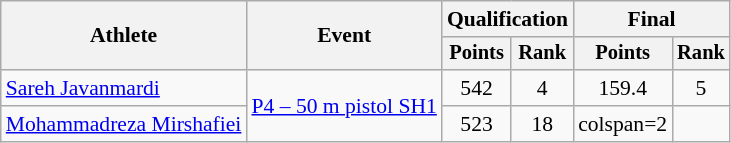<table class="wikitable" style="font-size:90%">
<tr>
<th rowspan="2">Athlete</th>
<th rowspan="2">Event</th>
<th colspan="2">Qualification</th>
<th colspan="2">Final</th>
</tr>
<tr style="font-size:95%">
<th>Points</th>
<th>Rank</th>
<th>Points</th>
<th>Rank</th>
</tr>
<tr align=center>
<td align=left><a href='#'>Sareh Javanmardi</a></td>
<td align=left rowspan=2><a href='#'>P4 – 50 m pistol SH1</a></td>
<td>542</td>
<td>4 <strong></strong></td>
<td>159.4</td>
<td>5</td>
</tr>
<tr align=center>
<td align=left><a href='#'>Mohammadreza Mirshafiei</a></td>
<td>523</td>
<td>18</td>
<td>colspan=2 </td>
</tr>
</table>
